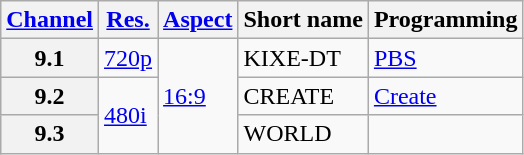<table class="wikitable">
<tr>
<th><a href='#'>Channel</a></th>
<th><a href='#'>Res.</a></th>
<th><a href='#'>Aspect</a></th>
<th>Short name</th>
<th>Programming</th>
</tr>
<tr>
<th scope = "row">9.1</th>
<td><a href='#'>720p</a></td>
<td rowspan=3><a href='#'>16:9</a></td>
<td>KIXE-DT</td>
<td><a href='#'>PBS</a></td>
</tr>
<tr>
<th scope = "row">9.2</th>
<td rowspan=2><a href='#'>480i</a></td>
<td>CREATE</td>
<td><a href='#'>Create</a></td>
</tr>
<tr>
<th scope = "row">9.3</th>
<td>WORLD</td>
<td></td>
</tr>
</table>
